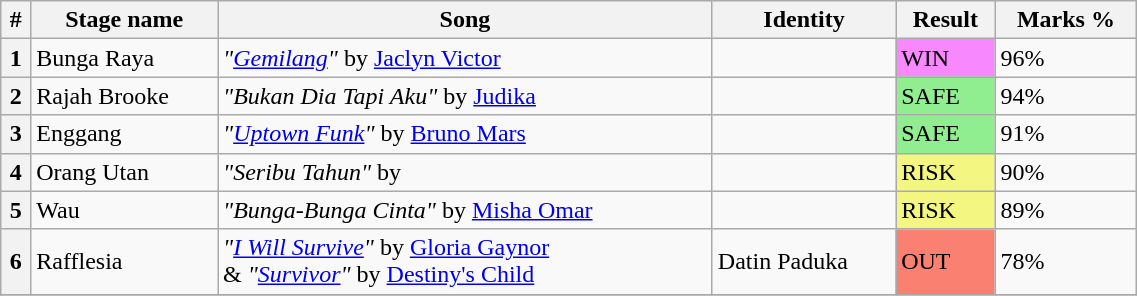<table class="wikitable plainrowheaders" style="width: 60%; style="text-align: center;">
<tr>
<th>#</th>
<th>Stage name</th>
<th>Song</th>
<th>Identity</th>
<th>Result</th>
<th>Marks %</th>
</tr>
<tr>
<th>1</th>
<td>Bunga Raya</td>
<td><em>"<a href='#'>Gemilang</a>"</em> by <a href='#'>Jaclyn Victor</a></td>
<td></td>
<td bgcolor=#F888FD>WIN</td>
<td>96%</td>
</tr>
<tr>
<th>2</th>
<td>Rajah Brooke</td>
<td><em>"Bukan Dia Tapi Aku"</em> by <a href='#'>Judika</a></td>
<td></td>
<td bgcolor="lightgreen">SAFE</td>
<td>94%</td>
</tr>
<tr>
<th>3</th>
<td>Enggang</td>
<td><em>"<a href='#'>Uptown Funk</a>"</em> by <a href='#'>Bruno Mars</a></td>
<td></td>
<td bgcolor="lightgreen">SAFE</td>
<td>91%</td>
</tr>
<tr>
<th>4</th>
<td>Orang Utan</td>
<td><em>"Seribu Tahun"</em> by </td>
<td></td>
<td bgcolor=#F3F781>RISK</td>
<td>90%</td>
</tr>
<tr>
<th>5</th>
<td>Wau</td>
<td><em>"Bunga-Bunga Cinta"</em> by <a href='#'>Misha Omar</a></td>
<td></td>
<td bgcolor=#F3F781>RISK</td>
<td>89%</td>
</tr>
<tr>
<th>6</th>
<td>Rafflesia</td>
<td><em>"<a href='#'>I Will Survive</a>"</em> by <a href='#'>Gloria Gaynor</a> <br>& <em>"<a href='#'>Survivor</a>"</em> by <a href='#'>Destiny's Child</a></td>
<td>Datin Paduka </td>
<td bgcolor=salmon>OUT</td>
<td>78%</td>
</tr>
<tr>
</tr>
</table>
